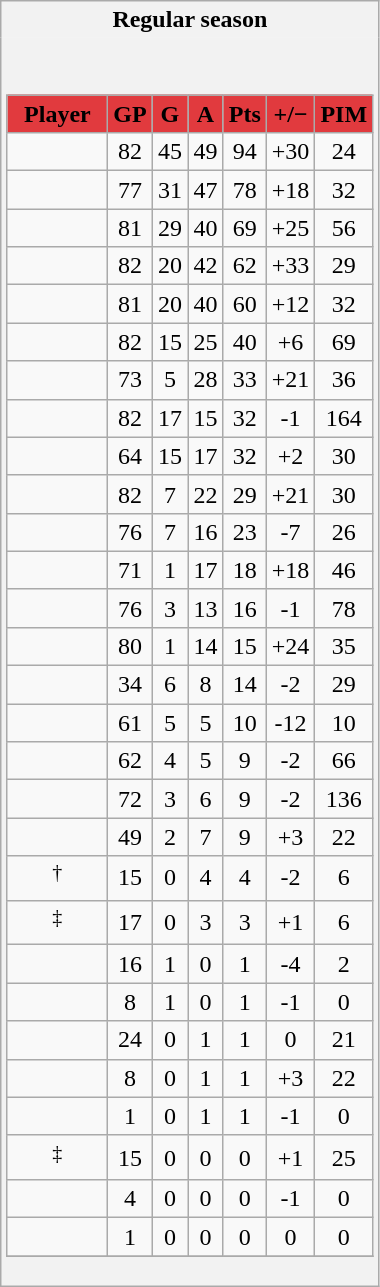<table class="wikitable" style="border: 1px solid #aaa;">
<tr>
<th style="border: 0;">Regular season</th>
</tr>
<tr>
<td style="background: #f2f2f2; border: 0; text-align: center;"><br><table class="wikitable sortable" width="100%">
<tr>
<th style="background:#E13A3E; color:black" width="40%">Player</th>
<th style="background:#E13A3E; color:black" width="10%">GP</th>
<th style="background:#E13A3E; color:black" width="10%">G</th>
<th style="background:#E13A3E; color:black" width="10%">A</th>
<th style="background:#E13A3E; color:black" width="10%">Pts</th>
<th style="background:#E13A3E; color:black" width="10%">+/−</th>
<th style="background:#E13A3E; color:black" width="10%">PIM</th>
</tr>
<tr align=center>
<td></td>
<td>82</td>
<td>45</td>
<td>49</td>
<td>94</td>
<td>+30</td>
<td>24</td>
</tr>
<tr align=center>
<td></td>
<td>77</td>
<td>31</td>
<td>47</td>
<td>78</td>
<td>+18</td>
<td>32</td>
</tr>
<tr align=center>
<td></td>
<td>81</td>
<td>29</td>
<td>40</td>
<td>69</td>
<td>+25</td>
<td>56</td>
</tr>
<tr align=center>
<td></td>
<td>82</td>
<td>20</td>
<td>42</td>
<td>62</td>
<td>+33</td>
<td>29</td>
</tr>
<tr align=center>
<td></td>
<td>81</td>
<td>20</td>
<td>40</td>
<td>60</td>
<td>+12</td>
<td>32</td>
</tr>
<tr align=center>
<td></td>
<td>82</td>
<td>15</td>
<td>25</td>
<td>40</td>
<td>+6</td>
<td>69</td>
</tr>
<tr align=center>
<td></td>
<td>73</td>
<td>5</td>
<td>28</td>
<td>33</td>
<td>+21</td>
<td>36</td>
</tr>
<tr align=center>
<td></td>
<td>82</td>
<td>17</td>
<td>15</td>
<td>32</td>
<td>-1</td>
<td>164</td>
</tr>
<tr align=center>
<td></td>
<td>64</td>
<td>15</td>
<td>17</td>
<td>32</td>
<td>+2</td>
<td>30</td>
</tr>
<tr align=center>
<td></td>
<td>82</td>
<td>7</td>
<td>22</td>
<td>29</td>
<td>+21</td>
<td>30</td>
</tr>
<tr align=center>
<td></td>
<td>76</td>
<td>7</td>
<td>16</td>
<td>23</td>
<td>-7</td>
<td>26</td>
</tr>
<tr align=center>
<td></td>
<td>71</td>
<td>1</td>
<td>17</td>
<td>18</td>
<td>+18</td>
<td>46</td>
</tr>
<tr align=center>
<td></td>
<td>76</td>
<td>3</td>
<td>13</td>
<td>16</td>
<td>-1</td>
<td>78</td>
</tr>
<tr align=center>
<td></td>
<td>80</td>
<td>1</td>
<td>14</td>
<td>15</td>
<td>+24</td>
<td>35</td>
</tr>
<tr align=center>
<td></td>
<td>34</td>
<td>6</td>
<td>8</td>
<td>14</td>
<td>-2</td>
<td>29</td>
</tr>
<tr align=center>
<td></td>
<td>61</td>
<td>5</td>
<td>5</td>
<td>10</td>
<td>-12</td>
<td>10</td>
</tr>
<tr align=center>
<td></td>
<td>62</td>
<td>4</td>
<td>5</td>
<td>9</td>
<td>-2</td>
<td>66</td>
</tr>
<tr align=center>
<td></td>
<td>72</td>
<td>3</td>
<td>6</td>
<td>9</td>
<td>-2</td>
<td>136</td>
</tr>
<tr align=center>
<td></td>
<td>49</td>
<td>2</td>
<td>7</td>
<td>9</td>
<td>+3</td>
<td>22</td>
</tr>
<tr align=center>
<td><sup>†</sup></td>
<td>15</td>
<td>0</td>
<td>4</td>
<td>4</td>
<td>-2</td>
<td>6</td>
</tr>
<tr align=center>
<td><sup>‡</sup></td>
<td>17</td>
<td>0</td>
<td>3</td>
<td>3</td>
<td>+1</td>
<td>6</td>
</tr>
<tr align=center>
<td></td>
<td>16</td>
<td>1</td>
<td>0</td>
<td>1</td>
<td>-4</td>
<td>2</td>
</tr>
<tr align=center>
<td></td>
<td>8</td>
<td>1</td>
<td>0</td>
<td>1</td>
<td>-1</td>
<td>0</td>
</tr>
<tr align=center>
<td></td>
<td>24</td>
<td>0</td>
<td>1</td>
<td>1</td>
<td>0</td>
<td>21</td>
</tr>
<tr align=center>
<td></td>
<td>8</td>
<td>0</td>
<td>1</td>
<td>1</td>
<td>+3</td>
<td>22</td>
</tr>
<tr align=center>
<td></td>
<td>1</td>
<td>0</td>
<td>1</td>
<td>1</td>
<td>-1</td>
<td>0</td>
</tr>
<tr align=center>
<td><sup>‡</sup></td>
<td>15</td>
<td>0</td>
<td>0</td>
<td>0</td>
<td>+1</td>
<td>25</td>
</tr>
<tr align=center>
<td></td>
<td>4</td>
<td>0</td>
<td>0</td>
<td>0</td>
<td>-1</td>
<td>0</td>
</tr>
<tr align=center>
<td></td>
<td>1</td>
<td>0</td>
<td>0</td>
<td>0</td>
<td>0</td>
<td>0</td>
</tr>
<tr>
</tr>
</table>
</td>
</tr>
</table>
